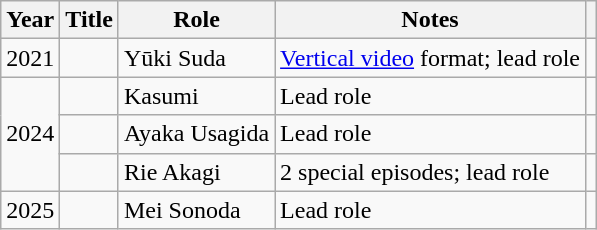<table class="wikitable">
<tr>
<th>Year</th>
<th>Title</th>
<th>Role</th>
<th>Notes</th>
<th></th>
</tr>
<tr>
<td>2021</td>
<td></td>
<td>Yūki Suda</td>
<td><a href='#'>Vertical video</a> format; lead role</td>
<td></td>
</tr>
<tr>
<td rowspan="3">2024</td>
<td></td>
<td>Kasumi</td>
<td>Lead role</td>
<td></td>
</tr>
<tr>
<td></td>
<td>Ayaka Usagida</td>
<td>Lead role</td>
<td></td>
</tr>
<tr>
<td></td>
<td>Rie Akagi</td>
<td>2 special episodes; lead role</td>
<td></td>
</tr>
<tr>
<td>2025</td>
<td></td>
<td>Mei Sonoda</td>
<td>Lead role</td>
<td></td>
</tr>
</table>
